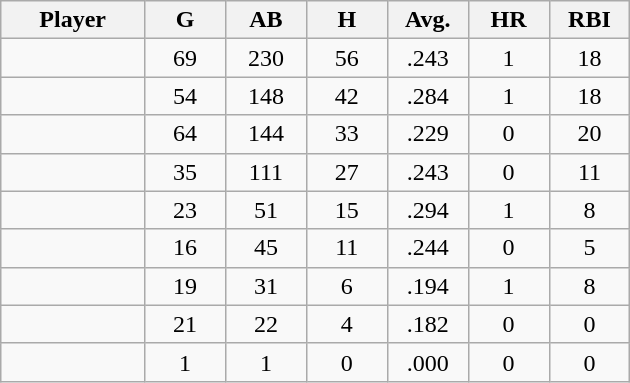<table class="wikitable sortable">
<tr>
<th bgcolor="#DDDDFF" width="16%">Player</th>
<th bgcolor="#DDDDFF" width="9%">G</th>
<th bgcolor="#DDDDFF" width="9%">AB</th>
<th bgcolor="#DDDDFF" width="9%">H</th>
<th bgcolor="#DDDDFF" width="9%">Avg.</th>
<th bgcolor="#DDDDFF" width="9%">HR</th>
<th bgcolor="#DDDDFF" width="9%">RBI</th>
</tr>
<tr align="center">
<td></td>
<td>69</td>
<td>230</td>
<td>56</td>
<td>.243</td>
<td>1</td>
<td>18</td>
</tr>
<tr align="center">
<td></td>
<td>54</td>
<td>148</td>
<td>42</td>
<td>.284</td>
<td>1</td>
<td>18</td>
</tr>
<tr align="center">
<td></td>
<td>64</td>
<td>144</td>
<td>33</td>
<td>.229</td>
<td>0</td>
<td>20</td>
</tr>
<tr align="center">
<td></td>
<td>35</td>
<td>111</td>
<td>27</td>
<td>.243</td>
<td>0</td>
<td>11</td>
</tr>
<tr align="center">
<td></td>
<td>23</td>
<td>51</td>
<td>15</td>
<td>.294</td>
<td>1</td>
<td>8</td>
</tr>
<tr align="center">
<td></td>
<td>16</td>
<td>45</td>
<td>11</td>
<td>.244</td>
<td>0</td>
<td>5</td>
</tr>
<tr align="center">
<td></td>
<td>19</td>
<td>31</td>
<td>6</td>
<td>.194</td>
<td>1</td>
<td>8</td>
</tr>
<tr align="center">
<td></td>
<td>21</td>
<td>22</td>
<td>4</td>
<td>.182</td>
<td>0</td>
<td>0</td>
</tr>
<tr align="center">
<td></td>
<td>1</td>
<td>1</td>
<td>0</td>
<td>.000</td>
<td>0</td>
<td>0</td>
</tr>
</table>
